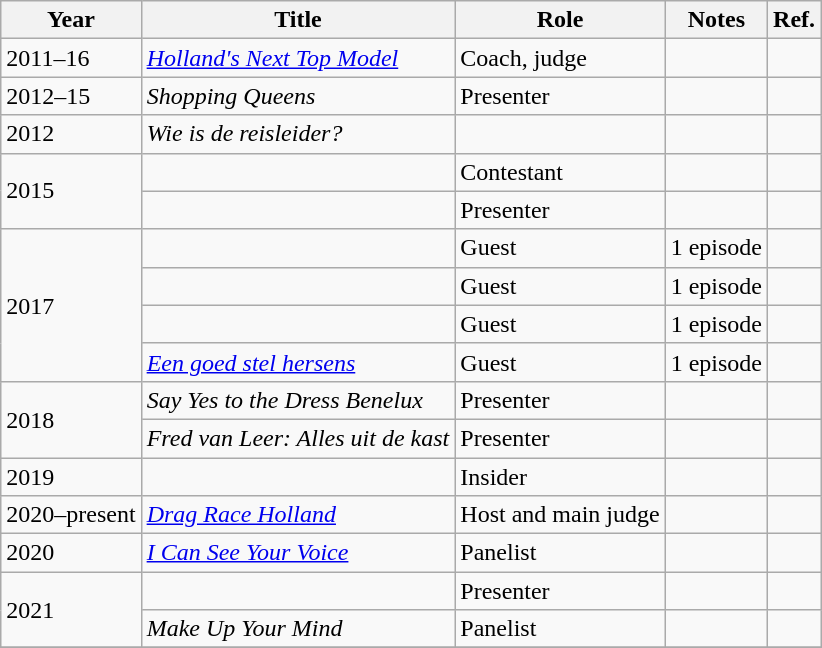<table class="wikitable sortable">
<tr>
<th>Year</th>
<th>Title</th>
<th>Role</th>
<th class="unsortable">Notes</th>
<th class="unsortable">Ref.</th>
</tr>
<tr>
<td>2011–16</td>
<td><em><a href='#'>Holland's Next Top Model</a></em></td>
<td>Coach, judge</td>
<td></td>
<td></td>
</tr>
<tr>
<td>2012–15</td>
<td><em>Shopping Queens</em></td>
<td>Presenter</td>
<td></td>
<td></td>
</tr>
<tr>
<td>2012</td>
<td><em>Wie is de reisleider?</em></td>
<td></td>
<td></td>
<td></td>
</tr>
<tr>
<td rowspan="2">2015</td>
<td><em></em></td>
<td>Contestant</td>
<td></td>
<td></td>
</tr>
<tr>
<td><em></em></td>
<td>Presenter</td>
<td></td>
<td></td>
</tr>
<tr>
<td rowspan="4">2017</td>
<td><em></em></td>
<td>Guest</td>
<td>1 episode</td>
<td></td>
</tr>
<tr>
<td><em></em></td>
<td>Guest</td>
<td>1 episode</td>
<td></td>
</tr>
<tr>
<td><em></em></td>
<td>Guest</td>
<td>1 episode</td>
<td></td>
</tr>
<tr>
<td><em><a href='#'>Een goed stel hersens</a></em></td>
<td>Guest</td>
<td>1 episode</td>
<td></td>
</tr>
<tr>
<td rowspan="2">2018</td>
<td><em>Say Yes to the Dress Benelux</em></td>
<td>Presenter</td>
<td></td>
<td></td>
</tr>
<tr>
<td><em>Fred van Leer: Alles uit de kast</em></td>
<td>Presenter</td>
<td></td>
<td></td>
</tr>
<tr>
<td>2019</td>
<td><em></em></td>
<td>Insider</td>
<td></td>
<td></td>
</tr>
<tr>
<td>2020–present</td>
<td><em><a href='#'>Drag Race Holland</a></em></td>
<td>Host and main judge</td>
<td></td>
<td></td>
</tr>
<tr>
<td>2020</td>
<td><em><a href='#'>I Can See Your Voice</a></em></td>
<td>Panelist</td>
<td></td>
<td></td>
</tr>
<tr>
<td rowspan="2">2021</td>
<td><em></em></td>
<td>Presenter</td>
<td></td>
<td></td>
</tr>
<tr>
<td><em>Make Up Your Mind</em></td>
<td>Panelist</td>
<td></td>
<td></td>
</tr>
<tr>
</tr>
</table>
